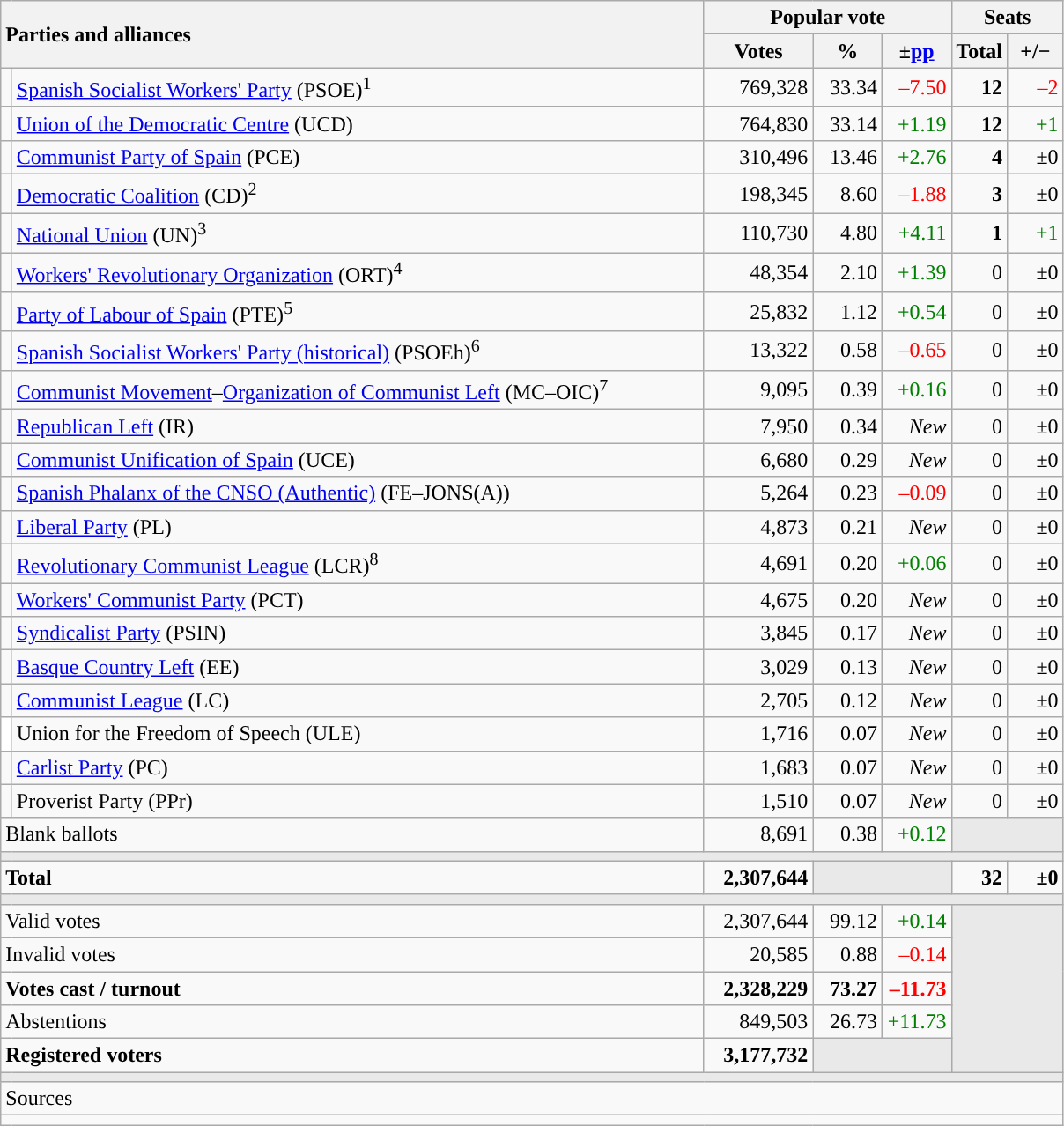<table class="wikitable" style="text-align:right;">
<tr>
<th style="text-align:left;" rowspan="2" colspan="2" width="525">Parties and alliances</th>
<th colspan="3">Popular vote</th>
<th colspan="2">Seats</th>
</tr>
<tr>
<th width="75">Votes</th>
<th width="45">%</th>
<th width="45">±<a href='#'>pp</a></th>
<th width="35">Total</th>
<th width="35">+/−</th>
</tr>
<tr>
<td width="1" style="color:inherit;background:"></td>
<td align="left"><a href='#'>Spanish Socialist Workers' Party</a> (PSOE)<sup>1</sup></td>
<td>769,328</td>
<td>33.34</td>
<td style="color:red;">–7.50</td>
<td><strong>12</strong></td>
<td style="color:red;">–2</td>
</tr>
<tr>
<td style="color:inherit;background:"></td>
<td align="left"><a href='#'>Union of the Democratic Centre</a> (UCD)</td>
<td>764,830</td>
<td>33.14</td>
<td style="color:green;">+1.19</td>
<td><strong>12</strong></td>
<td style="color:green;">+1</td>
</tr>
<tr>
<td style="color:inherit;background:"></td>
<td align="left"><a href='#'>Communist Party of Spain</a> (PCE)</td>
<td>310,496</td>
<td>13.46</td>
<td style="color:green;">+2.76</td>
<td><strong>4</strong></td>
<td>±0</td>
</tr>
<tr>
<td style="color:inherit;background:"></td>
<td align="left"><a href='#'>Democratic Coalition</a> (CD)<sup>2</sup></td>
<td>198,345</td>
<td>8.60</td>
<td style="color:red;">–1.88</td>
<td><strong>3</strong></td>
<td>±0</td>
</tr>
<tr>
<td style="color:inherit;background:"></td>
<td align="left"><a href='#'>National Union</a> (UN)<sup>3</sup></td>
<td>110,730</td>
<td>4.80</td>
<td style="color:green;">+4.11</td>
<td><strong>1</strong></td>
<td style="color:green;">+1</td>
</tr>
<tr>
<td style="color:inherit;background:"></td>
<td align="left"><a href='#'>Workers' Revolutionary Organization</a> (ORT)<sup>4</sup></td>
<td>48,354</td>
<td>2.10</td>
<td style="color:green;">+1.39</td>
<td>0</td>
<td>±0</td>
</tr>
<tr>
<td style="color:inherit;background:"></td>
<td align="left"><a href='#'>Party of Labour of Spain</a> (PTE)<sup>5</sup></td>
<td>25,832</td>
<td>1.12</td>
<td style="color:green;">+0.54</td>
<td>0</td>
<td>±0</td>
</tr>
<tr>
<td style="color:inherit;background:"></td>
<td align="left"><a href='#'>Spanish Socialist Workers' Party (historical)</a> (PSOEh)<sup>6</sup></td>
<td>13,322</td>
<td>0.58</td>
<td style="color:red;">–0.65</td>
<td>0</td>
<td>±0</td>
</tr>
<tr>
<td style="color:inherit;background:"></td>
<td align="left"><a href='#'>Communist Movement</a>–<a href='#'>Organization of Communist Left</a> (MC–OIC)<sup>7</sup></td>
<td>9,095</td>
<td>0.39</td>
<td style="color:green;">+0.16</td>
<td>0</td>
<td>±0</td>
</tr>
<tr>
<td style="color:inherit;background:"></td>
<td align="left"><a href='#'>Republican Left</a> (IR)</td>
<td>7,950</td>
<td>0.34</td>
<td><em>New</em></td>
<td>0</td>
<td>±0</td>
</tr>
<tr>
<td style="color:inherit;background:"></td>
<td align="left"><a href='#'>Communist Unification of Spain</a> (UCE)</td>
<td>6,680</td>
<td>0.29</td>
<td><em>New</em></td>
<td>0</td>
<td>±0</td>
</tr>
<tr>
<td style="color:inherit;background:"></td>
<td align="left"><a href='#'>Spanish Phalanx of the CNSO (Authentic)</a> (FE–JONS(A))</td>
<td>5,264</td>
<td>0.23</td>
<td style="color:red;">–0.09</td>
<td>0</td>
<td>±0</td>
</tr>
<tr>
<td style="color:inherit;background:"></td>
<td align="left"><a href='#'>Liberal Party</a> (PL)</td>
<td>4,873</td>
<td>0.21</td>
<td><em>New</em></td>
<td>0</td>
<td>±0</td>
</tr>
<tr>
<td style="color:inherit;background:"></td>
<td align="left"><a href='#'>Revolutionary Communist League</a> (LCR)<sup>8</sup></td>
<td>4,691</td>
<td>0.20</td>
<td style="color:green;">+0.06</td>
<td>0</td>
<td>±0</td>
</tr>
<tr>
<td style="color:inherit;background:"></td>
<td align="left"><a href='#'>Workers' Communist Party</a> (PCT)</td>
<td>4,675</td>
<td>0.20</td>
<td><em>New</em></td>
<td>0</td>
<td>±0</td>
</tr>
<tr>
<td style="color:inherit;background:"></td>
<td align="left"><a href='#'>Syndicalist Party</a> (PSIN)</td>
<td>3,845</td>
<td>0.17</td>
<td><em>New</em></td>
<td>0</td>
<td>±0</td>
</tr>
<tr>
<td style="color:inherit;background:"></td>
<td align="left"><a href='#'>Basque Country Left</a> (EE)</td>
<td>3,029</td>
<td>0.13</td>
<td><em>New</em></td>
<td>0</td>
<td>±0</td>
</tr>
<tr>
<td style="color:inherit;background:"></td>
<td align="left"><a href='#'>Communist League</a> (LC)</td>
<td>2,705</td>
<td>0.12</td>
<td><em>New</em></td>
<td>0</td>
<td>±0</td>
</tr>
<tr>
<td bgcolor="white"></td>
<td align="left">Union for the Freedom of Speech (ULE)</td>
<td>1,716</td>
<td>0.07</td>
<td><em>New</em></td>
<td>0</td>
<td>±0</td>
</tr>
<tr>
<td style="color:inherit;background:"></td>
<td align="left"><a href='#'>Carlist Party</a> (PC)</td>
<td>1,683</td>
<td>0.07</td>
<td><em>New</em></td>
<td>0</td>
<td>±0</td>
</tr>
<tr>
<td style="color:inherit;background:"></td>
<td align="left">Proverist Party (PPr)</td>
<td>1,510</td>
<td>0.07</td>
<td><em>New</em></td>
<td>0</td>
<td>±0</td>
</tr>
<tr>
<td align="left" colspan="2">Blank ballots</td>
<td>8,691</td>
<td>0.38</td>
<td style="color:green;">+0.12</td>
<td bgcolor="#E9E9E9" colspan="2"></td>
</tr>
<tr>
<td colspan="7" bgcolor="#E9E9E9"></td>
</tr>
<tr style="font-weight:bold;">
<td align="left" colspan="2">Total</td>
<td>2,307,644</td>
<td bgcolor="#E9E9E9" colspan="2"></td>
<td>32</td>
<td>±0</td>
</tr>
<tr>
<td colspan="7" bgcolor="#E9E9E9"></td>
</tr>
<tr>
<td align="left" colspan="2">Valid votes</td>
<td>2,307,644</td>
<td>99.12</td>
<td style="color:green;">+0.14</td>
<td bgcolor="#E9E9E9" colspan="2" rowspan="5"></td>
</tr>
<tr>
<td align="left" colspan="2">Invalid votes</td>
<td>20,585</td>
<td>0.88</td>
<td style="color:red;">–0.14</td>
</tr>
<tr style="font-weight:bold;">
<td align="left" colspan="2">Votes cast / turnout</td>
<td>2,328,229</td>
<td>73.27</td>
<td style="color:red;">–11.73</td>
</tr>
<tr>
<td align="left" colspan="2">Abstentions</td>
<td>849,503</td>
<td>26.73</td>
<td style="color:green;">+11.73</td>
</tr>
<tr style="font-weight:bold;">
<td align="left" colspan="2">Registered voters</td>
<td>3,177,732</td>
<td bgcolor="#E9E9E9" colspan="2"></td>
</tr>
<tr>
<td colspan="7" bgcolor="#E9E9E9"></td>
</tr>
<tr>
<td align="left" colspan="7">Sources</td>
</tr>
<tr>
<td colspan="7" style="text-align:left; max-width:790px;"></td>
</tr>
</table>
